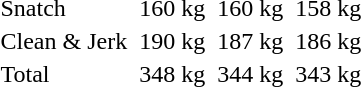<table>
<tr>
<td>Snatch</td>
<td></td>
<td>160 kg</td>
<td></td>
<td>160 kg</td>
<td></td>
<td>158 kg</td>
</tr>
<tr>
<td>Clean & Jerk</td>
<td></td>
<td>190 kg</td>
<td></td>
<td>187 kg</td>
<td></td>
<td>186 kg</td>
</tr>
<tr>
<td>Total</td>
<td></td>
<td>348 kg</td>
<td></td>
<td>344 kg</td>
<td></td>
<td>343 kg</td>
</tr>
</table>
